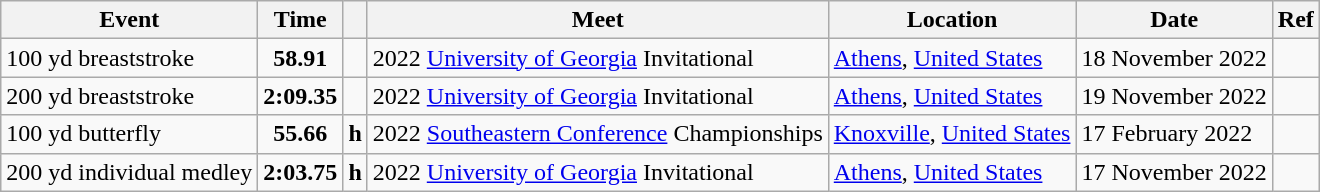<table class="wikitable">
<tr>
<th>Event</th>
<th>Time</th>
<th></th>
<th>Meet</th>
<th>Location</th>
<th>Date</th>
<th>Ref</th>
</tr>
<tr>
<td>100 yd breaststroke</td>
<td style="text-align:center;"><strong>58.91</strong></td>
<td></td>
<td>2022 <a href='#'>University of Georgia</a> Invitational</td>
<td><a href='#'>Athens</a>, <a href='#'>United States</a></td>
<td>18 November 2022</td>
<td style="text-align:center;"></td>
</tr>
<tr>
<td>200 yd breaststroke</td>
<td style="text-align:center;"><strong>2:09.35</strong></td>
<td></td>
<td>2022 <a href='#'>University of Georgia</a> Invitational</td>
<td><a href='#'>Athens</a>, <a href='#'>United States</a></td>
<td>19 November 2022</td>
<td style="text-align:center;"></td>
</tr>
<tr>
<td>100 yd butterfly</td>
<td style="text-align:center;"><strong>55.66</strong></td>
<td><strong>h</strong></td>
<td>2022 <a href='#'>Southeastern Conference</a> Championships</td>
<td><a href='#'>Knoxville</a>, <a href='#'>United States</a></td>
<td>17 February 2022</td>
<td style="text-align:center;"></td>
</tr>
<tr>
<td>200 yd individual medley</td>
<td style="text-align:center;"><strong>2:03.75</strong></td>
<td><strong>h</strong></td>
<td>2022 <a href='#'>University of Georgia</a> Invitational</td>
<td><a href='#'>Athens</a>, <a href='#'>United States</a></td>
<td>17 November 2022</td>
<td style="text-align:center;"></td>
</tr>
</table>
